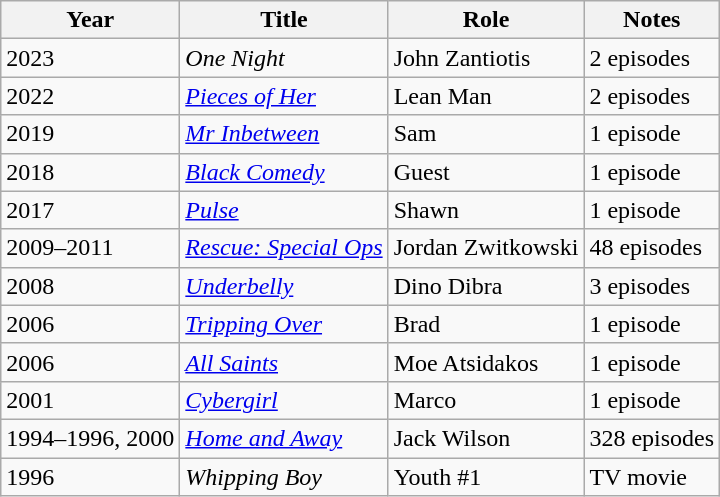<table class="wikitable">
<tr>
<th>Year</th>
<th>Title</th>
<th>Role</th>
<th>Notes</th>
</tr>
<tr>
<td>2023</td>
<td><em>One Night</em></td>
<td>John Zantiotis</td>
<td>2 episodes</td>
</tr>
<tr>
<td>2022</td>
<td><em><a href='#'>Pieces of Her</a></em></td>
<td>Lean Man</td>
<td>2 episodes</td>
</tr>
<tr>
<td>2019</td>
<td><em><a href='#'>Mr Inbetween</a></em></td>
<td>Sam</td>
<td>1 episode</td>
</tr>
<tr>
<td>2018</td>
<td><em><a href='#'>Black Comedy</a></em></td>
<td>Guest</td>
<td>1 episode</td>
</tr>
<tr>
<td>2017</td>
<td><em><a href='#'>Pulse</a></em></td>
<td>Shawn</td>
<td>1 episode</td>
</tr>
<tr>
<td>2009–2011</td>
<td><em><a href='#'>Rescue: Special Ops</a></em></td>
<td>Jordan Zwitkowski</td>
<td>48 episodes</td>
</tr>
<tr>
<td>2008</td>
<td><em><a href='#'>Underbelly</a></em></td>
<td>Dino Dibra</td>
<td>3 episodes</td>
</tr>
<tr>
<td>2006</td>
<td><em><a href='#'>Tripping Over</a></em></td>
<td>Brad</td>
<td>1 episode</td>
</tr>
<tr>
<td>2006</td>
<td><em><a href='#'>All Saints</a></em></td>
<td>Moe Atsidakos</td>
<td>1 episode</td>
</tr>
<tr>
<td>2001</td>
<td><em><a href='#'>Cybergirl</a></em></td>
<td>Marco</td>
<td>1 episode</td>
</tr>
<tr>
<td>1994–1996, 2000</td>
<td><em><a href='#'>Home and Away</a></em></td>
<td>Jack Wilson</td>
<td>328 episodes</td>
</tr>
<tr>
<td>1996</td>
<td><em>Whipping Boy</em></td>
<td>Youth #1</td>
<td>TV movie</td>
</tr>
</table>
